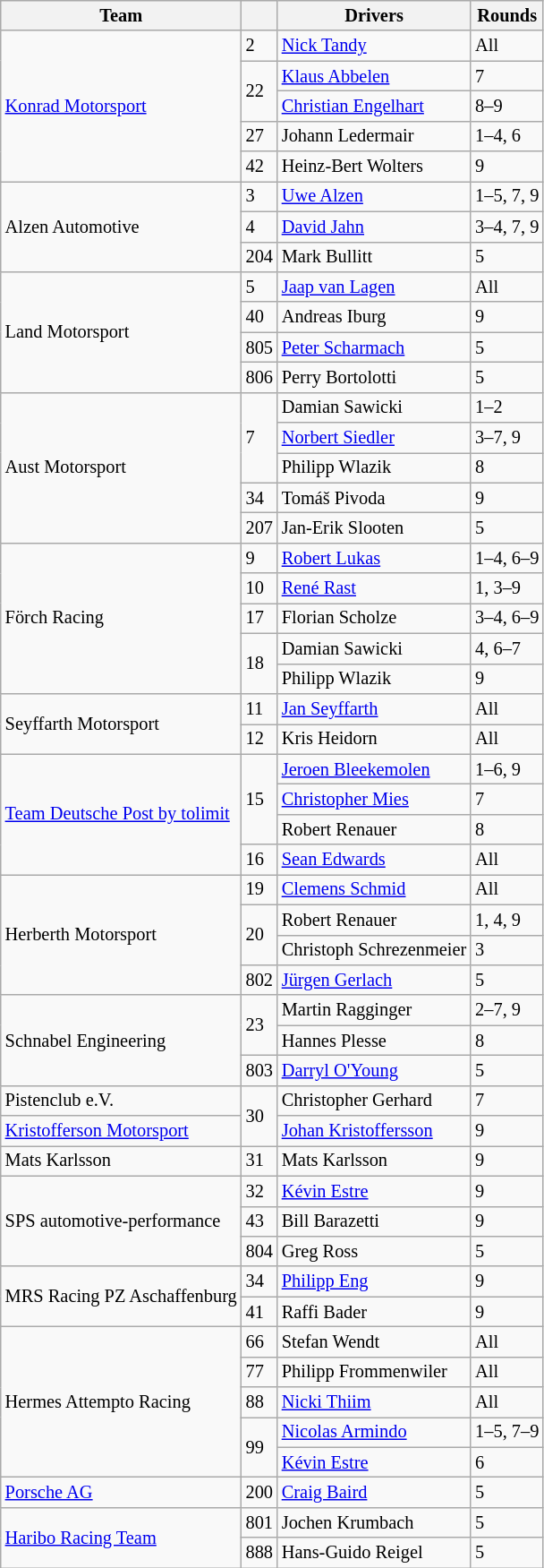<table class="wikitable" style="font-size: 85%;">
<tr>
<th>Team</th>
<th></th>
<th>Drivers</th>
<th>Rounds</th>
</tr>
<tr>
<td rowspan=5> <a href='#'>Konrad Motorsport</a></td>
<td>2</td>
<td> <a href='#'>Nick Tandy</a></td>
<td>All</td>
</tr>
<tr>
<td rowspan=2>22</td>
<td> <a href='#'>Klaus Abbelen</a></td>
<td>7</td>
</tr>
<tr>
<td> <a href='#'>Christian Engelhart</a></td>
<td>8–9</td>
</tr>
<tr>
<td>27</td>
<td> Johann Ledermair</td>
<td>1–4, 6</td>
</tr>
<tr>
<td>42</td>
<td> Heinz-Bert Wolters</td>
<td>9</td>
</tr>
<tr>
<td rowspan=3> Alzen Automotive</td>
<td>3</td>
<td> <a href='#'>Uwe Alzen</a></td>
<td>1–5, 7, 9</td>
</tr>
<tr>
<td>4</td>
<td> <a href='#'>David Jahn</a></td>
<td>3–4, 7, 9</td>
</tr>
<tr>
<td>204</td>
<td> Mark Bullitt</td>
<td>5</td>
</tr>
<tr>
<td rowspan=4> Land Motorsport</td>
<td>5</td>
<td> <a href='#'>Jaap van Lagen</a></td>
<td>All</td>
</tr>
<tr>
<td>40</td>
<td> Andreas Iburg</td>
<td>9</td>
</tr>
<tr>
<td>805</td>
<td> <a href='#'>Peter Scharmach</a></td>
<td>5</td>
</tr>
<tr>
<td>806</td>
<td> Perry Bortolotti</td>
<td>5</td>
</tr>
<tr>
<td rowspan=5> Aust Motorsport</td>
<td rowspan=3>7</td>
<td> Damian Sawicki</td>
<td>1–2</td>
</tr>
<tr>
<td> <a href='#'>Norbert Siedler</a></td>
<td>3–7, 9</td>
</tr>
<tr>
<td> Philipp Wlazik</td>
<td>8</td>
</tr>
<tr>
<td>34</td>
<td> Tomáš Pivoda</td>
<td>9</td>
</tr>
<tr>
<td>207</td>
<td> Jan-Erik Slooten</td>
<td>5</td>
</tr>
<tr>
<td rowspan=5> Förch Racing</td>
<td>9</td>
<td> <a href='#'>Robert Lukas</a></td>
<td>1–4, 6–9</td>
</tr>
<tr>
<td>10</td>
<td> <a href='#'>René Rast</a></td>
<td>1, 3–9</td>
</tr>
<tr>
<td>17</td>
<td> Florian Scholze</td>
<td>3–4, 6–9</td>
</tr>
<tr>
<td rowspan=2>18</td>
<td> Damian Sawicki</td>
<td>4, 6–7</td>
</tr>
<tr>
<td> Philipp Wlazik</td>
<td>9</td>
</tr>
<tr>
<td rowspan=2> Seyffarth Motorsport</td>
<td>11</td>
<td> <a href='#'>Jan Seyffarth</a></td>
<td>All</td>
</tr>
<tr>
<td>12</td>
<td> Kris Heidorn</td>
<td>All</td>
</tr>
<tr>
<td rowspan=4> <a href='#'>Team Deutsche Post by tolimit</a></td>
<td rowspan=3>15</td>
<td> <a href='#'>Jeroen Bleekemolen</a></td>
<td>1–6, 9</td>
</tr>
<tr>
<td> <a href='#'>Christopher Mies</a></td>
<td>7</td>
</tr>
<tr>
<td> Robert Renauer</td>
<td>8</td>
</tr>
<tr>
<td>16</td>
<td> <a href='#'>Sean Edwards</a></td>
<td>All</td>
</tr>
<tr>
<td rowspan=4> Herberth Motorsport</td>
<td>19</td>
<td> <a href='#'>Clemens Schmid</a></td>
<td>All</td>
</tr>
<tr>
<td rowspan=2>20</td>
<td> Robert Renauer</td>
<td>1, 4, 9</td>
</tr>
<tr>
<td> Christoph Schrezenmeier</td>
<td>3</td>
</tr>
<tr>
<td>802</td>
<td> <a href='#'>Jürgen Gerlach</a></td>
<td>5</td>
</tr>
<tr>
<td rowspan=3> Schnabel Engineering</td>
<td rowspan=2>23</td>
<td> Martin Ragginger</td>
<td>2–7, 9</td>
</tr>
<tr>
<td> Hannes Plesse</td>
<td>8</td>
</tr>
<tr>
<td>803</td>
<td> <a href='#'>Darryl O'Young</a></td>
<td>5</td>
</tr>
<tr>
<td> Pistenclub e.V.</td>
<td rowspan=2>30</td>
<td> Christopher Gerhard</td>
<td>7</td>
</tr>
<tr>
<td> <a href='#'>Kristofferson Motorsport</a></td>
<td> <a href='#'>Johan Kristoffersson</a></td>
<td>9</td>
</tr>
<tr>
<td> Mats Karlsson</td>
<td>31</td>
<td> Mats Karlsson</td>
<td>9</td>
</tr>
<tr>
<td rowspan=3> SPS automotive-performance</td>
<td>32</td>
<td> <a href='#'>Kévin Estre</a></td>
<td>9</td>
</tr>
<tr>
<td>43</td>
<td> Bill Barazetti</td>
<td>9</td>
</tr>
<tr>
<td>804</td>
<td> Greg Ross</td>
<td>5</td>
</tr>
<tr>
<td rowspan=2> MRS Racing PZ Aschaffenburg</td>
<td>34</td>
<td> <a href='#'>Philipp Eng</a></td>
<td>9</td>
</tr>
<tr>
<td>41</td>
<td> Raffi Bader</td>
<td>9</td>
</tr>
<tr>
<td rowspan=5> Hermes Attempto Racing</td>
<td>66</td>
<td> Stefan Wendt</td>
<td>All</td>
</tr>
<tr>
<td>77</td>
<td> Philipp Frommenwiler</td>
<td>All</td>
</tr>
<tr>
<td>88</td>
<td> <a href='#'>Nicki Thiim</a></td>
<td>All</td>
</tr>
<tr>
<td rowspan=2>99</td>
<td> <a href='#'>Nicolas Armindo</a></td>
<td>1–5, 7–9</td>
</tr>
<tr>
<td> <a href='#'>Kévin Estre</a></td>
<td>6</td>
</tr>
<tr>
<td> <a href='#'>Porsche AG</a></td>
<td>200</td>
<td> <a href='#'>Craig Baird</a></td>
<td>5</td>
</tr>
<tr>
<td rowspan=2> <a href='#'>Haribo Racing Team</a></td>
<td>801</td>
<td> Jochen Krumbach</td>
<td>5</td>
</tr>
<tr>
<td>888</td>
<td> Hans-Guido Reigel</td>
<td>5</td>
</tr>
</table>
